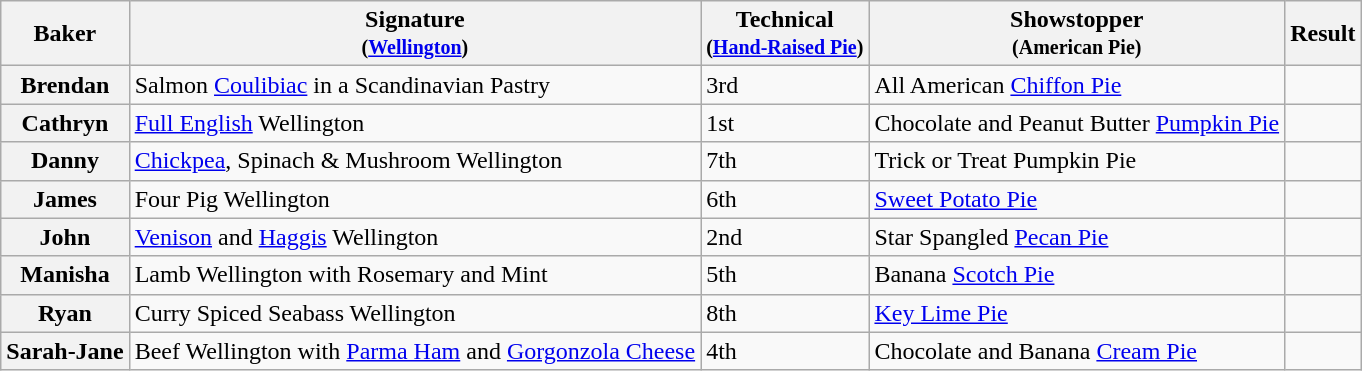<table class="wikitable sortable col3center sticky-header">
<tr>
<th scope="col">Baker</th>
<th scope="col" class="unsortable">Signature<br><small>(<a href='#'>Wellington</a>)</small></th>
<th scope="col">Technical<br><small>(<a href='#'>Hand-Raised Pie</a>)</small></th>
<th scope="col" class="unsortable">Showstopper<br><small>(American Pie)</small></th>
<th scope="col">Result</th>
</tr>
<tr>
<th scope="row">Brendan</th>
<td>Salmon <a href='#'>Coulibiac</a> in a Scandinavian Pastry</td>
<td>3rd</td>
<td>All American <a href='#'>Chiffon Pie</a></td>
<td></td>
</tr>
<tr>
<th scope="row">Cathryn</th>
<td><a href='#'>Full English</a> Wellington</td>
<td>1st</td>
<td>Chocolate and Peanut Butter <a href='#'>Pumpkin Pie</a></td>
<td></td>
</tr>
<tr>
<th scope="row">Danny</th>
<td><a href='#'>Chickpea</a>, Spinach & Mushroom Wellington</td>
<td>7th</td>
<td>Trick or Treat Pumpkin Pie</td>
<td></td>
</tr>
<tr>
<th scope="row">James</th>
<td>Four Pig Wellington</td>
<td>6th</td>
<td><a href='#'>Sweet Potato Pie</a></td>
<td></td>
</tr>
<tr>
<th scope="row">John</th>
<td><a href='#'>Venison</a> and <a href='#'>Haggis</a> Wellington</td>
<td>2nd</td>
<td>Star Spangled <a href='#'>Pecan Pie</a></td>
<td></td>
</tr>
<tr>
<th scope="row">Manisha</th>
<td>Lamb Wellington with Rosemary and Mint</td>
<td>5th</td>
<td>Banana <a href='#'>Scotch Pie</a></td>
<td></td>
</tr>
<tr>
<th scope="row">Ryan</th>
<td>Curry Spiced Seabass Wellington</td>
<td>8th</td>
<td><a href='#'>Key Lime Pie</a></td>
<td></td>
</tr>
<tr>
<th scope="row">Sarah-Jane</th>
<td>Beef Wellington with <a href='#'>Parma Ham</a> and <a href='#'>Gorgonzola Cheese</a></td>
<td>4th</td>
<td>Chocolate and Banana <a href='#'>Cream Pie</a></td>
<td></td>
</tr>
</table>
